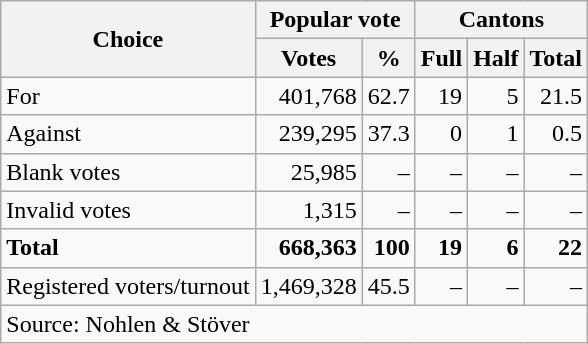<table class=wikitable style=text-align:right>
<tr>
<th rowspan=2>Choice</th>
<th colspan=2>Popular vote</th>
<th colspan=3>Cantons</th>
</tr>
<tr>
<th>Votes</th>
<th>%</th>
<th>Full</th>
<th>Half</th>
<th>Total</th>
</tr>
<tr>
<td align=left>For</td>
<td>401,768</td>
<td>62.7</td>
<td>19</td>
<td>5</td>
<td>21.5</td>
</tr>
<tr>
<td align=left>Against</td>
<td>239,295</td>
<td>37.3</td>
<td>0</td>
<td>1</td>
<td>0.5</td>
</tr>
<tr>
<td align=left>Blank votes</td>
<td>25,985</td>
<td>–</td>
<td>–</td>
<td>–</td>
<td>–</td>
</tr>
<tr>
<td align=left>Invalid votes</td>
<td>1,315</td>
<td>–</td>
<td>–</td>
<td>–</td>
<td>–</td>
</tr>
<tr>
<td align=left><strong>Total</strong></td>
<td><strong>668,363</strong></td>
<td><strong>100</strong></td>
<td><strong>19</strong></td>
<td><strong>6</strong></td>
<td><strong>22</strong></td>
</tr>
<tr>
<td align=left>Registered voters/turnout</td>
<td>1,469,328</td>
<td>45.5</td>
<td>–</td>
<td>–</td>
<td>–</td>
</tr>
<tr>
<td align=left colspan=6>Source: Nohlen & Stöver</td>
</tr>
</table>
